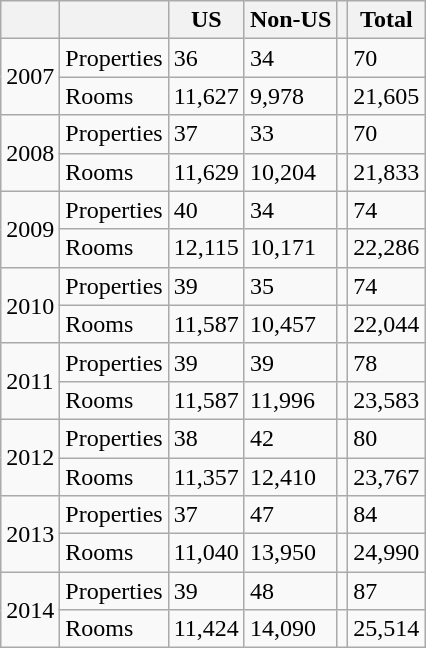<table class="wikitable mw-collapsible mw-collapsed">
<tr>
<th class="unsortable"></th>
<th></th>
<th>US</th>
<th>Non-US</th>
<th></th>
<th>Total</th>
</tr>
<tr>
<td rowspan=2>2007</td>
<td>Properties</td>
<td>36</td>
<td>34</td>
<td></td>
<td>70</td>
</tr>
<tr>
<td>Rooms</td>
<td>11,627</td>
<td>9,978</td>
<td></td>
<td>21,605</td>
</tr>
<tr>
<td rowspan=2>2008</td>
<td>Properties</td>
<td>37</td>
<td>33</td>
<td></td>
<td>70</td>
</tr>
<tr>
<td>Rooms</td>
<td>11,629</td>
<td>10,204</td>
<td></td>
<td>21,833</td>
</tr>
<tr>
<td rowspan=2>2009</td>
<td>Properties</td>
<td>40</td>
<td>34</td>
<td></td>
<td>74</td>
</tr>
<tr>
<td>Rooms</td>
<td>12,115</td>
<td>10,171</td>
<td></td>
<td>22,286</td>
</tr>
<tr>
<td rowspan=2>2010</td>
<td>Properties</td>
<td>39</td>
<td>35</td>
<td></td>
<td>74</td>
</tr>
<tr>
<td>Rooms</td>
<td>11,587</td>
<td>10,457</td>
<td></td>
<td>22,044</td>
</tr>
<tr>
<td rowspan=2>2011</td>
<td>Properties</td>
<td>39</td>
<td>39</td>
<td></td>
<td>78</td>
</tr>
<tr>
<td>Rooms</td>
<td>11,587</td>
<td>11,996</td>
<td></td>
<td>23,583</td>
</tr>
<tr>
<td rowspan=2>2012</td>
<td>Properties</td>
<td>38</td>
<td>42</td>
<td></td>
<td>80</td>
</tr>
<tr>
<td>Rooms</td>
<td>11,357</td>
<td>12,410</td>
<td></td>
<td>23,767</td>
</tr>
<tr>
<td rowspan=2>2013</td>
<td>Properties</td>
<td>37</td>
<td>47</td>
<td></td>
<td>84</td>
</tr>
<tr>
<td>Rooms</td>
<td>11,040</td>
<td>13,950</td>
<td></td>
<td>24,990</td>
</tr>
<tr>
<td rowspan=2>2014</td>
<td>Properties</td>
<td>39</td>
<td>48</td>
<td></td>
<td>87</td>
</tr>
<tr>
<td>Rooms</td>
<td>11,424</td>
<td>14,090</td>
<td></td>
<td>25,514</td>
</tr>
</table>
